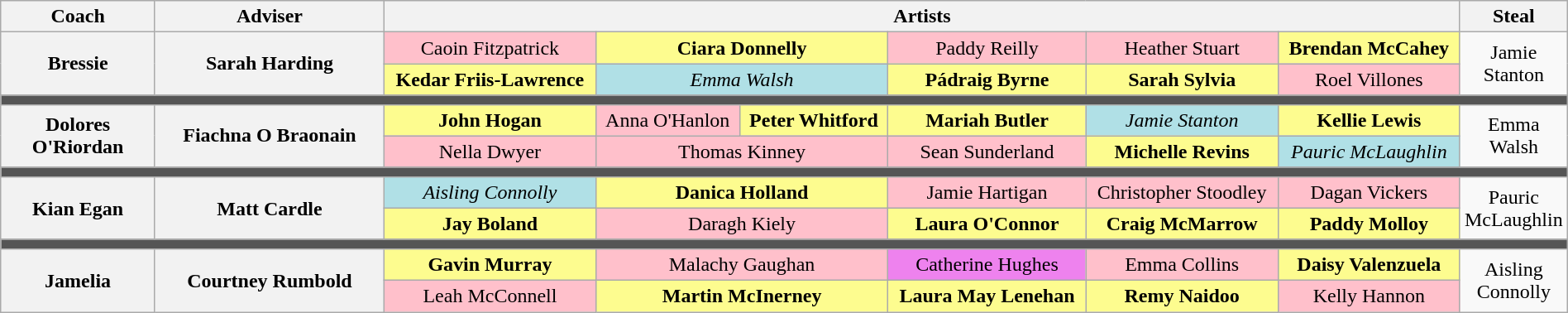<table class="wikitable" style="text-align: center; width:100%;">
<tr>
<th width="10%">Coach</th>
<th width="15%">Adviser</th>
<th colspan="6" width="70%">Artists</th>
<th colspan="5" width="70%">Steal</th>
</tr>
<tr>
<th rowspan="2">Bressie</th>
<th rowspan="2">Sarah Harding</th>
<td style="background:pink">Caoin Fitzpatrick</td>
<td colspan="2" style="background:#fdfc8f"><strong>Ciara Donnelly</strong></td>
<td style="background:pink">Paddy Reilly</td>
<td style="background:pink">Heather Stuart</td>
<td style="background:#fdfc8f"><strong>Brendan McCahey</strong></td>
<td rowspan="2">Jamie Stanton</td>
</tr>
<tr>
<td style="background:#fdfc8f"><strong>Kedar Friis-Lawrence</strong></td>
<td colspan="2"  style="background:#B0E0E6"><em>Emma Walsh</em></td>
<td style="background:#fdfc8f"><strong>Pádraig Byrne</strong></td>
<td style="background:#fdfc8f"><strong>Sarah Sylvia</strong></td>
<td style="background:pink">Roel Villones</td>
</tr>
<tr>
<td colspan="9" style="background:#555555;"></td>
</tr>
<tr>
<th rowspan="2">Dolores O'Riordan</th>
<th rowspan="2">Fiachna O Braonain</th>
<td style="background:#fdfc8f"><strong>John Hogan</strong></td>
<td style="background:pink">Anna O'Hanlon</td>
<td style="background:#fdfc8f"><strong>Peter Whitford</strong></td>
<td style="background:#fdfc8f"><strong>Mariah Butler</strong></td>
<td style="background:#B0E0E6"><em>Jamie Stanton</em></td>
<td style="background:#fdfc8f"><strong>Kellie Lewis</strong></td>
<td rowspan="2">Emma Walsh</td>
</tr>
<tr>
<td style="background:pink">Nella Dwyer</td>
<td colspan="2" style="background:pink">Thomas Kinney</td>
<td style="background:pink">Sean Sunderland</td>
<td style="background:#fdfc8f"><strong>Michelle Revins</strong></td>
<td style="background:#B0E0E6"><em>Pauric McLaughlin</em></td>
</tr>
<tr>
<td colspan="9" style="background:#555555;"></td>
</tr>
<tr>
<th rowspan="2">Kian Egan</th>
<th rowspan="2">Matt Cardle</th>
<td style="background:#B0E0E6"><em>Aisling Connolly</em></td>
<td colspan="2" style="background:#fdfc8f"><strong>Danica Holland</strong></td>
<td style="background:pink">Jamie Hartigan</td>
<td style="background:pink">Christopher Stoodley</td>
<td style="background:pink">Dagan Vickers</td>
<td rowspan="2">Pauric McLaughlin</td>
</tr>
<tr>
<td style="background:#fdfc8f"><strong>Jay Boland</strong></td>
<td colspan="2" style="background:pink">Daragh Kiely</td>
<td style="background:#fdfc8f"><strong>Laura O'Connor</strong></td>
<td style="background:#fdfc8f"><strong>Craig McMarrow</strong></td>
<td style="background:#fdfc8f"><strong>Paddy Molloy</strong></td>
</tr>
<tr>
<td colspan="9" style="background:#555555;"></td>
</tr>
<tr>
<th rowspan="2">Jamelia</th>
<th rowspan="2">Courtney Rumbold</th>
<td style="background:#fdfc8f"><strong>Gavin Murray</strong></td>
<td colspan="2" style="background:pink">Malachy Gaughan</td>
<td style="background:violet;">Catherine Hughes</td>
<td style="background:pink">Emma Collins</td>
<td style="background:#fdfc8f"><strong>Daisy Valenzuela</strong></td>
<td rowspan="2">Aisling Connolly</td>
</tr>
<tr>
<td style="background:pink">Leah McConnell</td>
<td colspan="2" style="background:#fdfc8f"><strong>Martin McInerney</strong></td>
<td style="background:#fdfc8f"><strong>Laura May Lenehan</strong></td>
<td style="background:#fdfc8f"><strong>Remy Naidoo</strong></td>
<td style="background:pink">Kelly Hannon</td>
</tr>
</table>
